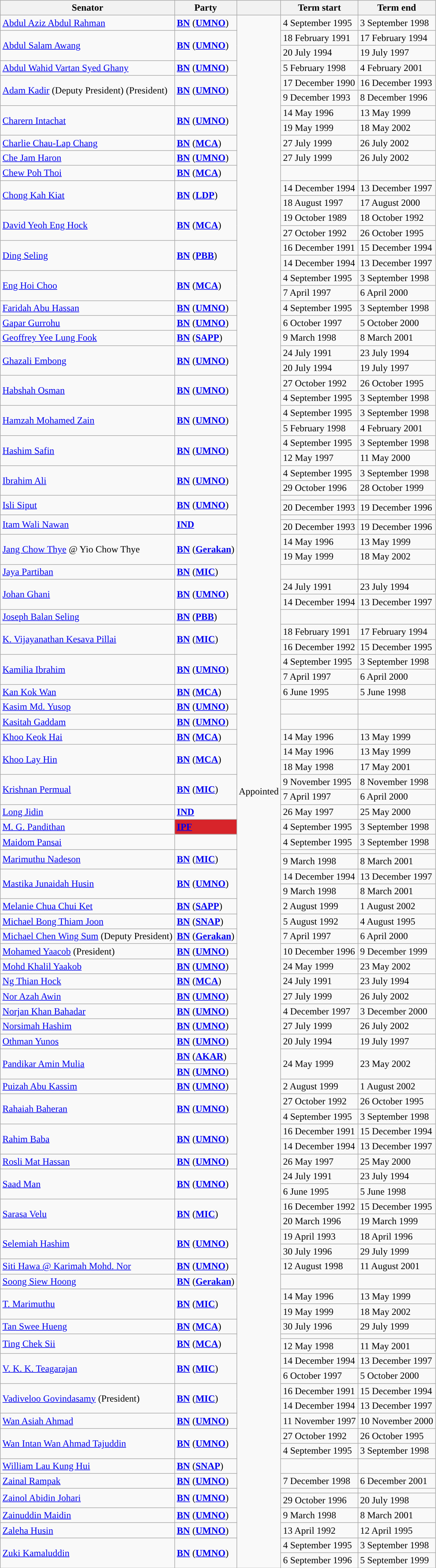<table class="wikitable sortable">
<tr>
<th>Senator</th>
<th>Party</th>
<th></th>
<th>Term start</th>
<th>Term end</th>
</tr>
<tr>
<td><a href='#'>Abdul Aziz Abdul Rahman</a></td>
<td><strong><a href='#'>BN</a></strong> (<strong><a href='#'>UMNO</a></strong>)</td>
<td rowspan="107">Appointed</td>
<td>4 September 1995</td>
<td>3 September 1998</td>
</tr>
<tr>
<td rowspan=2><a href='#'>Abdul Salam Awang</a></td>
<td rowspan=2><strong><a href='#'>BN</a></strong> (<strong><a href='#'>UMNO</a></strong>)</td>
<td>18 February 1991</td>
<td>17 February 1994</td>
</tr>
<tr>
<td>20 July 1994</td>
<td>19 July 1997</td>
</tr>
<tr>
<td><a href='#'>Abdul Wahid Vartan Syed Ghany</a></td>
<td><strong><a href='#'>BN</a></strong> (<strong><a href='#'>UMNO</a></strong>)</td>
<td>5 February 1998</td>
<td>4 February 2001</td>
</tr>
<tr>
<td rowspan=2><a href='#'>Adam Kadir</a> (Deputy President) (President)</td>
<td rowspan=2><strong><a href='#'>BN</a></strong> (<strong><a href='#'>UMNO</a></strong>)</td>
<td>17 December 1990</td>
<td>16 December 1993</td>
</tr>
<tr>
<td>9 December 1993</td>
<td>8 December 1996</td>
</tr>
<tr>
<td rowspan=2><a href='#'>Charern Intachat</a></td>
<td rowspan=2><strong><a href='#'>BN</a></strong> (<strong><a href='#'>UMNO</a></strong>)</td>
<td>14 May 1996</td>
<td>13 May 1999</td>
</tr>
<tr>
<td>19 May 1999</td>
<td>18 May 2002</td>
</tr>
<tr>
<td><a href='#'>Charlie Chau-Lap Chang</a></td>
<td><strong><a href='#'>BN</a></strong> (<strong><a href='#'>MCA</a></strong>)</td>
<td>27 July 1999</td>
<td>26 July 2002</td>
</tr>
<tr>
<td><a href='#'>Che Jam Haron</a></td>
<td><strong><a href='#'>BN</a></strong> (<strong><a href='#'>UMNO</a></strong>)</td>
<td>27 July 1999</td>
<td>26 July 2002</td>
</tr>
<tr>
<td><a href='#'>Chew Poh Thoi</a></td>
<td><strong><a href='#'>BN</a></strong> (<strong><a href='#'>MCA</a></strong>)</td>
<td></td>
<td></td>
</tr>
<tr>
<td rowspan=2><a href='#'>Chong Kah Kiat</a></td>
<td rowspan=2><strong><a href='#'>BN</a></strong> (<strong><a href='#'>LDP</a></strong>)</td>
<td>14 December 1994</td>
<td>13 December 1997</td>
</tr>
<tr>
<td>18 August 1997</td>
<td>17 August 2000</td>
</tr>
<tr>
<td rowspan=2><a href='#'>David Yeoh Eng Hock</a></td>
<td rowspan=2><strong><a href='#'>BN</a></strong> (<strong><a href='#'>MCA</a></strong>)</td>
<td>19 October 1989</td>
<td>18 October 1992</td>
</tr>
<tr>
<td>27 October 1992</td>
<td>26 October 1995</td>
</tr>
<tr>
<td rowspan=2><a href='#'>Ding Seling</a></td>
<td rowspan=2><strong><a href='#'>BN</a></strong> (<strong><a href='#'>PBB</a></strong>)</td>
<td>16 December 1991</td>
<td>15 December 1994</td>
</tr>
<tr>
<td>14 December 1994</td>
<td>13 December 1997</td>
</tr>
<tr>
<td rowspan=2><a href='#'>Eng Hoi Choo</a></td>
<td rowspan=2><strong><a href='#'>BN</a></strong> (<strong><a href='#'>MCA</a></strong>)</td>
<td>4 September 1995</td>
<td>3 September 1998</td>
</tr>
<tr>
<td>7 April 1997</td>
<td>6 April 2000</td>
</tr>
<tr>
<td><a href='#'>Faridah Abu Hassan</a></td>
<td><strong><a href='#'>BN</a></strong> (<strong><a href='#'>UMNO</a></strong>)</td>
<td>4 September 1995</td>
<td>3 September 1998</td>
</tr>
<tr>
<td><a href='#'>Gapar Gurrohu</a></td>
<td><strong><a href='#'>BN</a></strong> (<strong><a href='#'>UMNO</a></strong>)</td>
<td>6 October 1997</td>
<td>5 October 2000</td>
</tr>
<tr>
<td><a href='#'>Geoffrey Yee Lung Fook</a></td>
<td><strong><a href='#'>BN</a></strong> (<strong><a href='#'>SAPP</a></strong>)</td>
<td>9 March 1998</td>
<td>8 March 2001</td>
</tr>
<tr>
<td rowspan=2><a href='#'>Ghazali Embong</a></td>
<td rowspan=2><strong><a href='#'>BN</a></strong> (<strong><a href='#'>UMNO</a></strong>)</td>
<td>24 July 1991</td>
<td>23 July 1994</td>
</tr>
<tr>
<td>20 July 1994</td>
<td>19 July 1997</td>
</tr>
<tr>
<td rowspan=2><a href='#'>Habshah Osman</a></td>
<td rowspan=2><strong><a href='#'>BN</a></strong> (<strong><a href='#'>UMNO</a></strong>)</td>
<td>27 October 1992</td>
<td>26 October 1995</td>
</tr>
<tr>
<td>4 September 1995</td>
<td>3 September 1998</td>
</tr>
<tr>
<td rowspan=2><a href='#'>Hamzah Mohamed Zain</a></td>
<td rowspan=2><strong><a href='#'>BN</a></strong> (<strong><a href='#'>UMNO</a></strong>)</td>
<td>4 September 1995</td>
<td>3 September 1998</td>
</tr>
<tr>
<td>5 February 1998</td>
<td>4 February 2001</td>
</tr>
<tr>
<td rowspan=2><a href='#'>Hashim Safin</a></td>
<td rowspan=2><strong><a href='#'>BN</a></strong> (<strong><a href='#'>UMNO</a></strong>)</td>
<td>4 September 1995</td>
<td>3 September 1998</td>
</tr>
<tr>
<td>12 May 1997</td>
<td>11 May 2000</td>
</tr>
<tr>
<td rowspan=2><a href='#'>Ibrahim Ali</a></td>
<td rowspan=2><strong><a href='#'>BN</a></strong> (<strong><a href='#'>UMNO</a></strong>)</td>
<td>4 September 1995</td>
<td>3 September 1998</td>
</tr>
<tr>
<td>29 October 1996</td>
<td>28 October 1999</td>
</tr>
<tr>
<td rowspan=2><a href='#'>Isli Siput</a></td>
<td rowspan=2><strong><a href='#'>BN</a></strong> (<strong><a href='#'>UMNO</a></strong>)</td>
<td></td>
<td></td>
</tr>
<tr>
<td>20 December 1993</td>
<td>19 December 1996</td>
</tr>
<tr>
<td rowspan=2><a href='#'>Itam Wali Nawan</a></td>
<td rowspan=2><strong><a href='#'>IND</a></strong></td>
<td></td>
<td></td>
</tr>
<tr>
<td>20 December 1993</td>
<td>19 December 1996</td>
</tr>
<tr>
<td rowspan=2><a href='#'>Jang Chow Thye</a> @ Yio Chow Thye</td>
<td rowspan=2><strong><a href='#'>BN</a></strong> (<strong><a href='#'>Gerakan</a></strong>)</td>
<td>14 May 1996</td>
<td>13 May 1999</td>
</tr>
<tr>
<td>19 May 1999</td>
<td>18 May 2002</td>
</tr>
<tr>
<td><a href='#'>Jaya Partiban</a></td>
<td><strong><a href='#'>BN</a></strong> (<strong><a href='#'>MIC</a></strong>)</td>
<td></td>
<td></td>
</tr>
<tr>
<td rowspan=2><a href='#'>Johan Ghani</a></td>
<td rowspan=2><strong><a href='#'>BN</a></strong> (<strong><a href='#'>UMNO</a></strong>)</td>
<td>24 July 1991</td>
<td>23 July 1994</td>
</tr>
<tr>
<td>14 December 1994</td>
<td>13 December 1997</td>
</tr>
<tr>
<td><a href='#'>Joseph Balan Seling</a></td>
<td><strong><a href='#'>BN</a></strong> (<strong><a href='#'>PBB</a></strong>)</td>
<td></td>
<td></td>
</tr>
<tr>
<td rowspan=2><a href='#'>K. Vijayanathan Kesava Pillai</a></td>
<td rowspan=2><strong><a href='#'>BN</a></strong> (<strong><a href='#'>MIC</a></strong>)</td>
<td>18 February 1991</td>
<td>17 February 1994</td>
</tr>
<tr>
<td>16 December 1992</td>
<td>15 December 1995</td>
</tr>
<tr>
<td rowspan=2><a href='#'>Kamilia Ibrahim</a></td>
<td rowspan=2><strong><a href='#'>BN</a></strong> (<strong><a href='#'>UMNO</a></strong>)</td>
<td>4 September 1995</td>
<td>3 September 1998</td>
</tr>
<tr>
<td>7 April 1997</td>
<td>6 April 2000</td>
</tr>
<tr>
<td><a href='#'>Kan Kok Wan</a></td>
<td><strong><a href='#'>BN</a></strong> (<strong><a href='#'>MCA</a></strong>)</td>
<td>6 June 1995</td>
<td>5 June 1998</td>
</tr>
<tr>
<td><a href='#'>Kasim Md. Yusop</a></td>
<td><strong><a href='#'>BN</a></strong> (<strong><a href='#'>UMNO</a></strong>)</td>
<td></td>
<td></td>
</tr>
<tr>
<td><a href='#'>Kasitah Gaddam</a></td>
<td><strong><a href='#'>BN</a></strong> (<strong><a href='#'>UMNO</a></strong>)</td>
<td></td>
<td></td>
</tr>
<tr>
<td><a href='#'>Khoo Keok Hai</a></td>
<td><strong><a href='#'>BN</a></strong> (<strong><a href='#'>MCA</a></strong>)</td>
<td>14 May 1996</td>
<td>13 May 1999</td>
</tr>
<tr>
<td rowspan=2><a href='#'>Khoo Lay Hin</a></td>
<td rowspan=2><strong><a href='#'>BN</a></strong> (<strong><a href='#'>MCA</a></strong>)</td>
<td>14 May 1996</td>
<td>13 May 1999</td>
</tr>
<tr>
<td>18 May 1998</td>
<td>17 May 2001</td>
</tr>
<tr>
<td rowspan=2><a href='#'>Krishnan Permual</a></td>
<td rowspan=2><strong><a href='#'>BN</a></strong> (<strong><a href='#'>MIC</a></strong>)</td>
<td>9 November 1995</td>
<td>8 November 1998</td>
</tr>
<tr>
<td>7 April 1997</td>
<td>6 April 2000</td>
</tr>
<tr>
<td><a href='#'>Long Jidin</a></td>
<td><strong><a href='#'>IND</a></strong></td>
<td>26 May 1997</td>
<td>25 May 2000</td>
</tr>
<tr>
<td><a href='#'>M. G. Pandithan</a></td>
<td bgcolor=#D7242A><strong><a href='#'>IPF</a></strong></td>
<td>4 September 1995</td>
<td>3 September 1998</td>
</tr>
<tr>
<td><a href='#'>Maidom Pansai</a></td>
<td></td>
<td>4 September 1995</td>
<td>3 September 1998</td>
</tr>
<tr>
<td rowspan=2><a href='#'>Marimuthu Nadeson</a></td>
<td rowspan=2><strong><a href='#'>BN</a></strong> (<strong><a href='#'>MIC</a></strong>)</td>
<td></td>
<td></td>
</tr>
<tr>
<td>9 March 1998</td>
<td>8 March 2001</td>
</tr>
<tr>
<td rowspan=2><a href='#'>Mastika Junaidah Husin</a></td>
<td rowspan=2><strong><a href='#'>BN</a></strong> (<strong><a href='#'>UMNO</a></strong>)</td>
<td>14 December 1994</td>
<td>13 December 1997</td>
</tr>
<tr>
<td>9 March 1998</td>
<td>8 March 2001</td>
</tr>
<tr>
<td><a href='#'>Melanie Chua Chui Ket</a></td>
<td><strong><a href='#'>BN</a></strong> (<strong><a href='#'>SAPP</a></strong>)</td>
<td>2 August 1999</td>
<td>1 August 2002</td>
</tr>
<tr>
<td><a href='#'>Michael Bong Thiam Joon</a></td>
<td><strong><a href='#'>BN</a></strong> (<strong><a href='#'>SNAP</a></strong>)</td>
<td>5 August 1992</td>
<td>4 August 1995</td>
</tr>
<tr>
<td><a href='#'>Michael Chen Wing Sum</a> (Deputy President)</td>
<td><strong><a href='#'>BN</a></strong> (<strong><a href='#'>Gerakan</a></strong>)</td>
<td>7 April 1997</td>
<td>6 April 2000</td>
</tr>
<tr>
<td><a href='#'>Mohamed Yaacob</a> (President)</td>
<td><strong><a href='#'>BN</a></strong> (<strong><a href='#'>UMNO</a></strong>)</td>
<td>10 December 1996</td>
<td>9 December 1999</td>
</tr>
<tr>
<td><a href='#'>Mohd Khalil Yaakob</a></td>
<td><strong><a href='#'>BN</a></strong> (<strong><a href='#'>UMNO</a></strong>)</td>
<td>24 May 1999</td>
<td>23 May 2002</td>
</tr>
<tr>
<td><a href='#'>Ng Thian Hock</a></td>
<td><strong><a href='#'>BN</a></strong> (<strong><a href='#'>MCA</a></strong>)</td>
<td>24 July 1991</td>
<td>23 July 1994</td>
</tr>
<tr>
<td><a href='#'>Nor Azah Awin</a></td>
<td><strong><a href='#'>BN</a></strong> (<strong><a href='#'>UMNO</a></strong>)</td>
<td>27 July 1999</td>
<td>26 July 2002</td>
</tr>
<tr>
<td><a href='#'>Norjan Khan Bahadar</a></td>
<td><strong><a href='#'>BN</a></strong> (<strong><a href='#'>UMNO</a></strong>)</td>
<td>4 December 1997</td>
<td>3 December 2000</td>
</tr>
<tr>
<td><a href='#'>Norsimah Hashim</a></td>
<td><strong><a href='#'>BN</a></strong> (<strong><a href='#'>UMNO</a></strong>)</td>
<td>27 July 1999</td>
<td>26 July 2002</td>
</tr>
<tr>
<td><a href='#'>Othman Yunos</a></td>
<td><strong><a href='#'>BN</a></strong> (<strong><a href='#'>UMNO</a></strong>)</td>
<td>20 July 1994</td>
<td>19 July 1997</td>
</tr>
<tr>
<td rowspan="2"><a href='#'>Pandikar Amin Mulia</a></td>
<td><strong><a href='#'>BN</a></strong> (<strong><a href='#'>AKAR</a></strong>)</td>
<td rowspan="2">24 May 1999</td>
<td rowspan="2">23 May 2002</td>
</tr>
<tr>
<td><strong><a href='#'>BN</a></strong> (<strong><a href='#'>UMNO</a></strong>)</td>
</tr>
<tr>
<td><a href='#'>Puizah Abu Kassim</a></td>
<td><strong><a href='#'>BN</a></strong> (<strong><a href='#'>UMNO</a></strong>)</td>
<td>2 August 1999</td>
<td>1 August 2002</td>
</tr>
<tr>
<td rowspan=2><a href='#'>Rahaiah Baheran</a></td>
<td rowspan=2><strong><a href='#'>BN</a></strong> (<strong><a href='#'>UMNO</a></strong>)</td>
<td>27 October 1992</td>
<td>26 October 1995</td>
</tr>
<tr>
<td>4 September 1995</td>
<td>3 September 1998</td>
</tr>
<tr>
<td rowspan=2><a href='#'>Rahim Baba</a></td>
<td rowspan=2><strong><a href='#'>BN</a></strong> (<strong><a href='#'>UMNO</a></strong>)</td>
<td>16 December 1991</td>
<td>15 December 1994</td>
</tr>
<tr>
<td>14 December 1994</td>
<td>13 December 1997</td>
</tr>
<tr>
<td><a href='#'>Rosli Mat Hassan</a></td>
<td><strong><a href='#'>BN</a></strong> (<strong><a href='#'>UMNO</a></strong>)</td>
<td>26 May 1997</td>
<td>25 May 2000</td>
</tr>
<tr>
<td rowspan=2><a href='#'>Saad Man</a></td>
<td rowspan=2><strong><a href='#'>BN</a></strong> (<strong><a href='#'>UMNO</a></strong>)</td>
<td>24 July 1991</td>
<td>23 July 1994</td>
</tr>
<tr>
<td>6 June 1995</td>
<td>5 June 1998</td>
</tr>
<tr>
<td rowspan=2><a href='#'>Sarasa Velu</a></td>
<td rowspan=2><strong><a href='#'>BN</a></strong> (<strong><a href='#'>MIC</a></strong>)</td>
<td>16 December 1992</td>
<td>15 December 1995</td>
</tr>
<tr>
<td>20 March 1996</td>
<td>19 March 1999</td>
</tr>
<tr>
<td rowspan=2><a href='#'>Selemiah Hashim</a></td>
<td rowspan=2><strong><a href='#'>BN</a></strong> (<strong><a href='#'>UMNO</a></strong>)</td>
<td>19 April 1993</td>
<td>18 April 1996</td>
</tr>
<tr>
<td>30 July 1996</td>
<td>29 July 1999</td>
</tr>
<tr>
<td><a href='#'>Siti Hawa @ Karimah Mohd. Nor</a></td>
<td><strong><a href='#'>BN</a></strong> (<strong><a href='#'>UMNO</a></strong>)</td>
<td>12 August 1998</td>
<td>11 August 2001</td>
</tr>
<tr>
<td><a href='#'>Soong Siew Hoong</a></td>
<td><strong><a href='#'>BN</a></strong> (<strong><a href='#'>Gerakan</a></strong>)</td>
<td></td>
<td></td>
</tr>
<tr>
<td rowspan=2><a href='#'>T. Marimuthu</a></td>
<td rowspan=2><strong><a href='#'>BN</a></strong> (<strong><a href='#'>MIC</a></strong>)</td>
<td>14 May 1996</td>
<td>13 May 1999</td>
</tr>
<tr>
<td>19 May 1999</td>
<td>18 May 2002</td>
</tr>
<tr>
<td><a href='#'>Tan Swee Hueng</a></td>
<td><strong><a href='#'>BN</a></strong> (<strong><a href='#'>MCA</a></strong>)</td>
<td>30 July 1996</td>
<td>29 July 1999</td>
</tr>
<tr>
<td rowspan=2><a href='#'>Ting Chek Sii</a></td>
<td rowspan=2><strong><a href='#'>BN</a></strong> (<strong><a href='#'>MCA</a></strong>)</td>
<td></td>
<td></td>
</tr>
<tr>
<td>12 May 1998</td>
<td>11 May 2001</td>
</tr>
<tr>
<td rowspan=2><a href='#'>V. K. K. Teagarajan</a></td>
<td rowspan=2><strong><a href='#'>BN</a></strong> (<strong><a href='#'>MIC</a></strong>)</td>
<td>14 December 1994</td>
<td>13 December 1997</td>
</tr>
<tr>
<td>6 October 1997</td>
<td>5 October 2000</td>
</tr>
<tr>
<td rowspan=2><a href='#'>Vadiveloo Govindasamy</a> (President)</td>
<td rowspan=2><strong><a href='#'>BN</a></strong> (<strong><a href='#'>MIC</a></strong>)</td>
<td>16 December 1991</td>
<td>15 December 1994</td>
</tr>
<tr>
<td>14 December 1994</td>
<td>13 December 1997</td>
</tr>
<tr>
<td><a href='#'>Wan Asiah Ahmad</a></td>
<td><strong><a href='#'>BN</a></strong> (<strong><a href='#'>UMNO</a></strong>)</td>
<td>11 November 1997</td>
<td>10 November 2000</td>
</tr>
<tr>
<td rowspan=2><a href='#'>Wan Intan Wan Ahmad Tajuddin</a></td>
<td rowspan=2><strong><a href='#'>BN</a></strong> (<strong><a href='#'>UMNO</a></strong>)</td>
<td>27 October 1992</td>
<td>26 October 1995</td>
</tr>
<tr>
<td>4 September 1995</td>
<td>3 September 1998</td>
</tr>
<tr>
<td><a href='#'>William Lau Kung Hui</a></td>
<td><strong><a href='#'>BN</a></strong> (<strong><a href='#'>SNAP</a></strong>)</td>
<td></td>
<td></td>
</tr>
<tr>
<td><a href='#'>Zainal Rampak</a></td>
<td><strong><a href='#'>BN</a></strong> (<strong><a href='#'>UMNO</a></strong>)</td>
<td>7 December 1998</td>
<td>6 December 2001</td>
</tr>
<tr>
<td rowspan=2><a href='#'>Zainol Abidin Johari</a></td>
<td rowspan=2><strong><a href='#'>BN</a></strong> (<strong><a href='#'>UMNO</a></strong>)</td>
<td></td>
<td></td>
</tr>
<tr>
<td>29 October 1996</td>
<td>20 July 1998</td>
</tr>
<tr>
<td><a href='#'>Zainuddin Maidin</a></td>
<td><strong><a href='#'>BN</a></strong> (<strong><a href='#'>UMNO</a></strong>)</td>
<td>9 March 1998</td>
<td>8 March 2001</td>
</tr>
<tr>
<td><a href='#'>Zaleha Husin</a></td>
<td><strong><a href='#'>BN</a></strong> (<strong><a href='#'>UMNO</a></strong>)</td>
<td>13 April 1992</td>
<td>12 April 1995</td>
</tr>
<tr>
<td rowspan=2><a href='#'>Zuki Kamaluddin</a></td>
<td rowspan=2><strong><a href='#'>BN</a></strong> (<strong><a href='#'>UMNO</a></strong>)</td>
<td>4 September 1995</td>
<td>3 September 1998</td>
</tr>
<tr>
<td>6 September 1996</td>
<td>5 September 1999</td>
</tr>
</table>
